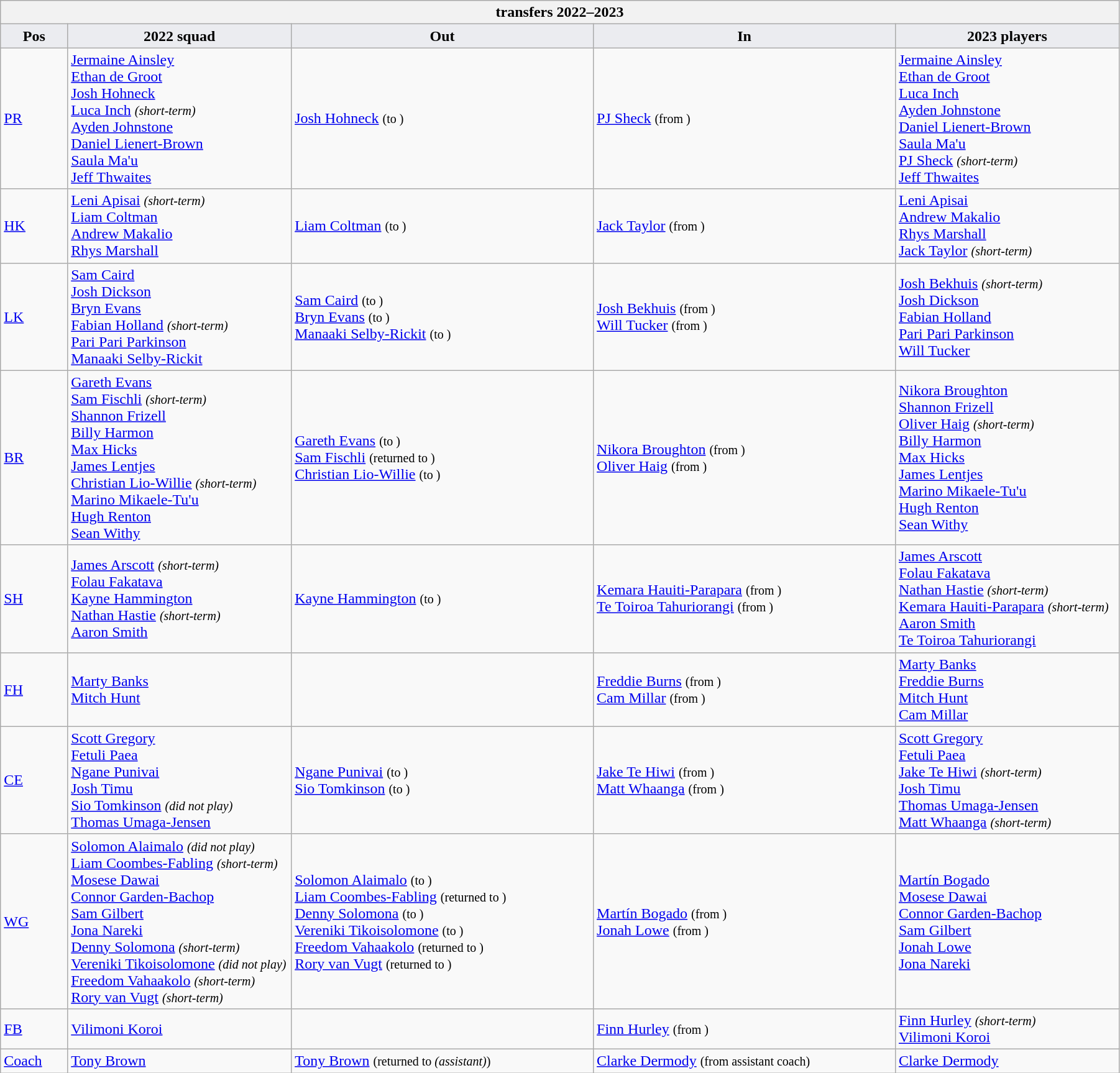<table class="wikitable" style="text-align: left; width:95%">
<tr>
<th colspan="100%"> transfers 2022–2023</th>
</tr>
<tr>
<th style="background:#ebecf0; width:6%;">Pos</th>
<th style="background:#ebecf0; width:20%;">2022 squad</th>
<th style="background:#ebecf0; width:27%;">Out</th>
<th style="background:#ebecf0; width:27%;">In</th>
<th style="background:#ebecf0; width:20%;">2023 players</th>
</tr>
<tr>
<td><a href='#'>PR</a></td>
<td> <a href='#'>Jermaine Ainsley</a> <br> <a href='#'>Ethan de Groot</a> <br> <a href='#'>Josh Hohneck</a> <br> <a href='#'>Luca Inch</a> <small><em>(short-term)</em></small> <br> <a href='#'>Ayden Johnstone</a> <br> <a href='#'>Daniel Lienert-Brown</a> <br> <a href='#'>Saula Ma'u</a> <br> <a href='#'>Jeff Thwaites</a></td>
<td>  <a href='#'>Josh Hohneck</a> <small>(to )</small></td>
<td>  <a href='#'>PJ Sheck</a> <small>(from )</small></td>
<td> <a href='#'>Jermaine Ainsley</a> <br><a href='#'>Ethan de Groot</a> <br> <a href='#'>Luca Inch</a> <br> <a href='#'>Ayden Johnstone</a> <br> <a href='#'>Daniel Lienert-Brown</a> <br> <a href='#'>Saula Ma'u</a> <br> <a href='#'>PJ Sheck</a> <small><em>(short-term)</em></small> <br> <a href='#'>Jeff Thwaites</a></td>
</tr>
<tr>
<td><a href='#'>HK</a></td>
<td> <a href='#'>Leni Apisai</a> <small><em>(short-term)</em></small> <br> <a href='#'>Liam Coltman</a> <br> <a href='#'>Andrew Makalio</a> <br> <a href='#'>Rhys Marshall</a></td>
<td>  <a href='#'>Liam Coltman</a> <small>(to )</small></td>
<td>  <a href='#'>Jack Taylor</a> <small>(from )</small></td>
<td> <a href='#'>Leni Apisai</a> <br> <a href='#'>Andrew Makalio</a> <br> <a href='#'>Rhys Marshall</a> <br> <a href='#'>Jack Taylor</a> <small><em>(short-term)</em></small></td>
</tr>
<tr>
<td><a href='#'>LK</a></td>
<td> <a href='#'>Sam Caird</a> <br> <a href='#'>Josh Dickson</a> <br> <a href='#'>Bryn Evans</a> <br> <a href='#'>Fabian Holland</a> <small><em>(short-term)</em></small> <br> <a href='#'>Pari Pari Parkinson</a> <br> <a href='#'>Manaaki Selby-Rickit</a></td>
<td>  <a href='#'>Sam Caird</a> <small>(to )</small> <br>  <a href='#'>Bryn Evans</a> <small>(to )</small> <br> <a href='#'>Manaaki Selby-Rickit</a> <small>(to )</small></td>
<td>  <a href='#'>Josh Bekhuis</a> <small>(from )</small> <br>  <a href='#'>Will Tucker</a> <small>(from )</small></td>
<td> <a href='#'>Josh Bekhuis</a> <small><em>(short-term)</em></small> <br> <a href='#'>Josh Dickson</a> <br> <a href='#'>Fabian Holland</a> <br> <a href='#'>Pari Pari Parkinson</a> <br> <a href='#'>Will Tucker</a></td>
</tr>
<tr>
<td><a href='#'>BR</a></td>
<td> <a href='#'>Gareth Evans</a> <br> <a href='#'>Sam Fischli</a> <small><em>(short-term)</em></small> <br> <a href='#'>Shannon Frizell</a> <br> <a href='#'>Billy Harmon</a> <br> <a href='#'>Max Hicks</a> <br> <a href='#'>James Lentjes</a> <br> <a href='#'>Christian Lio-Willie</a> <small><em>(short-term)</em></small> <br> <a href='#'>Marino Mikaele-Tu'u</a> <br> <a href='#'>Hugh Renton</a> <br> <a href='#'>Sean Withy</a></td>
<td>  <a href='#'>Gareth Evans</a> <small>(to )</small> <br>  <a href='#'>Sam Fischli</a> <small>(returned to )</small> <br>  <a href='#'>Christian Lio-Willie</a> <small>(to )</small></td>
<td>  <a href='#'>Nikora Broughton</a> <small>(from )</small> <br>  <a href='#'>Oliver Haig</a> <small>(from )</small></td>
<td> <a href='#'>Nikora Broughton</a> <br> <a href='#'>Shannon Frizell</a> <br> <a href='#'>Oliver Haig</a> <small><em>(short-term)</em></small> <br> <a href='#'>Billy Harmon</a> <br> <a href='#'>Max Hicks</a> <br> <a href='#'>James Lentjes</a> <br> <a href='#'>Marino Mikaele-Tu'u</a> <br> <a href='#'>Hugh Renton</a> <br> <a href='#'>Sean Withy</a></td>
</tr>
<tr>
<td><a href='#'>SH</a></td>
<td> <a href='#'>James Arscott</a> <small><em>(short-term)</em></small> <br> <a href='#'>Folau Fakatava</a> <br> <a href='#'>Kayne Hammington</a> <br> <a href='#'>Nathan Hastie</a> <small><em>(short-term)</em></small> <br> <a href='#'>Aaron Smith</a></td>
<td>  <a href='#'>Kayne Hammington</a> <small>(to )</small></td>
<td>  <a href='#'>Kemara Hauiti-Parapara</a> <small>(from )</small> <br>  <a href='#'>Te Toiroa Tahuriorangi</a> <small>(from )</small></td>
<td> <a href='#'>James Arscott</a> <br> <a href='#'>Folau Fakatava</a> <br> <a href='#'>Nathan Hastie</a> <small><em>(short-term)</em></small> <br> <a href='#'>Kemara Hauiti-Parapara</a> <small><em>(short-term)</em></small> <br> <a href='#'>Aaron Smith</a> <br> <a href='#'>Te Toiroa Tahuriorangi</a></td>
</tr>
<tr>
<td><a href='#'>FH</a></td>
<td> <a href='#'>Marty Banks</a> <br> <a href='#'>Mitch Hunt</a></td>
<td></td>
<td>  <a href='#'>Freddie Burns</a> <small>(from )</small> <br>  <a href='#'>Cam Millar</a> <small>(from )</small></td>
<td> <a href='#'>Marty Banks</a> <br> <a href='#'>Freddie Burns</a> <br> <a href='#'>Mitch Hunt</a> <br> <a href='#'>Cam Millar</a></td>
</tr>
<tr>
<td><a href='#'>CE</a></td>
<td> <a href='#'>Scott Gregory</a> <br> <a href='#'>Fetuli Paea</a> <br> <a href='#'>Ngane Punivai</a> <br> <a href='#'>Josh Timu</a> <br> <a href='#'>Sio Tomkinson</a> <small><em>(did not play)</em></small> <br> <a href='#'>Thomas Umaga-Jensen</a></td>
<td>  <a href='#'>Ngane Punivai</a> <small>(to )</small> <br>  <a href='#'>Sio Tomkinson</a> <small>(to )</small></td>
<td>  <a href='#'>Jake Te Hiwi</a> <small>(from )</small> <br>  <a href='#'>Matt Whaanga</a> <small>(from )</small></td>
<td> <a href='#'>Scott Gregory</a> <br> <a href='#'>Fetuli Paea</a> <br> <a href='#'>Jake Te Hiwi</a> <small><em>(short-term)</em></small> <br> <a href='#'>Josh Timu</a> <br> <a href='#'>Thomas Umaga-Jensen</a> <br> <a href='#'>Matt Whaanga</a> <small><em>(short-term)</em></small></td>
</tr>
<tr>
<td><a href='#'>WG</a></td>
<td> <a href='#'>Solomon Alaimalo</a> <small><em>(did not play)</em></small> <br> <a href='#'>Liam Coombes-Fabling</a> <small><em>(short-term)</em></small> <br> <a href='#'>Mosese Dawai</a> <br> <a href='#'>Connor Garden-Bachop</a> <br> <a href='#'>Sam Gilbert</a> <br> <a href='#'>Jona Nareki</a> <br> <a href='#'>Denny Solomona</a> <small><em>(short-term)</em></small> <br> <a href='#'>Vereniki Tikoisolomone</a> <small><em>(did not play)</em></small> <br> <a href='#'>Freedom Vahaakolo</a> <small><em>(short-term)</em></small> <br> <a href='#'>Rory van Vugt</a> <small><em>(short-term)</em></small></td>
<td>  <a href='#'>Solomon Alaimalo</a> <small>(to )</small> <br>  <a href='#'>Liam Coombes-Fabling</a> <small>(returned to )</small> <br>  <a href='#'>Denny Solomona</a> <small>(to )</small> <br>  <a href='#'>Vereniki Tikoisolomone</a> <small>(to )</small> <br>  <a href='#'>Freedom Vahaakolo</a> <small>(returned to )</small> <br>  <a href='#'>Rory van Vugt</a> <small>(returned to )</small></td>
<td>  <a href='#'>Martín Bogado</a> <small>(from )</small><br>  <a href='#'>Jonah Lowe</a> <small>(from )</small></td>
<td> <a href='#'>Martín Bogado</a><br> <a href='#'>Mosese Dawai</a><br> <a href='#'>Connor Garden-Bachop</a><br> <a href='#'>Sam Gilbert</a><br> <a href='#'>Jonah Lowe</a><br> <a href='#'>Jona Nareki</a></td>
</tr>
<tr>
<td><a href='#'>FB</a></td>
<td> <a href='#'>Vilimoni Koroi</a></td>
<td></td>
<td>  <a href='#'>Finn Hurley</a> <small>(from )</small></td>
<td> <a href='#'>Finn Hurley</a> <small><em>(short-term)</em></small> <br> <a href='#'>Vilimoni Koroi</a></td>
</tr>
<tr>
<td><a href='#'>Coach</a></td>
<td> <a href='#'>Tony Brown</a></td>
<td>  <a href='#'>Tony Brown</a> <small>(returned to  <em>(assistant)</em>)</small></td>
<td>  <a href='#'>Clarke Dermody</a> <small>(from assistant coach)</small></td>
<td> <a href='#'>Clarke Dermody</a></td>
</tr>
</table>
